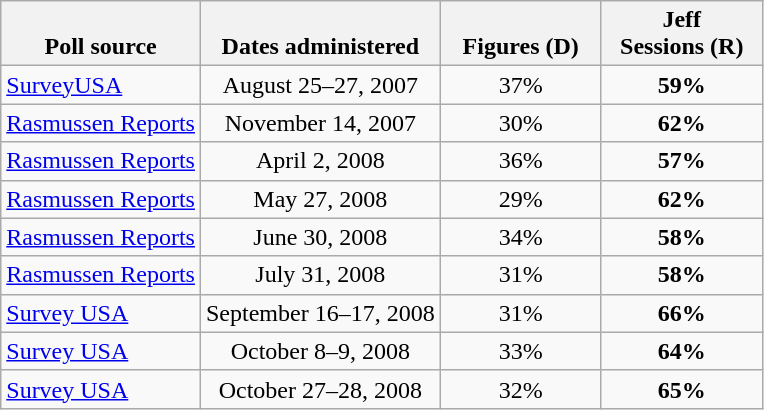<table class="wikitable" style="text-align:center">
<tr valign=bottom>
<th>Poll source</th>
<th>Dates administered</th>
<th style="width:100px;"><br>Figures (D)</th>
<th style="width:100px;">Jeff<br>Sessions (R)</th>
</tr>
<tr>
<td align=left><a href='#'>SurveyUSA</a></td>
<td>August 25–27, 2007</td>
<td>37%</td>
<td><strong>59%</strong></td>
</tr>
<tr>
<td align=left><a href='#'>Rasmussen Reports</a></td>
<td>November 14, 2007</td>
<td>30%</td>
<td><strong>62%</strong></td>
</tr>
<tr>
<td align=left><a href='#'>Rasmussen Reports</a></td>
<td>April 2, 2008</td>
<td>36%</td>
<td><strong>57%</strong></td>
</tr>
<tr>
<td align=left><a href='#'>Rasmussen Reports</a></td>
<td>May 27, 2008</td>
<td>29%</td>
<td><strong>62%</strong></td>
</tr>
<tr>
<td align=left><a href='#'>Rasmussen Reports</a></td>
<td>June 30, 2008</td>
<td>34%</td>
<td><strong>58%</strong></td>
</tr>
<tr>
<td align=left><a href='#'>Rasmussen Reports</a></td>
<td>July 31, 2008</td>
<td>31%</td>
<td><strong>58%</strong></td>
</tr>
<tr>
<td align=left><a href='#'>Survey USA</a></td>
<td>September 16–17, 2008</td>
<td>31%</td>
<td><strong>66%</strong></td>
</tr>
<tr>
<td align=left><a href='#'>Survey USA</a></td>
<td>October 8–9, 2008</td>
<td>33%</td>
<td><strong>64%</strong></td>
</tr>
<tr>
<td align=left><a href='#'>Survey USA</a></td>
<td>October 27–28, 2008</td>
<td>32%</td>
<td><strong>65%</strong></td>
</tr>
</table>
